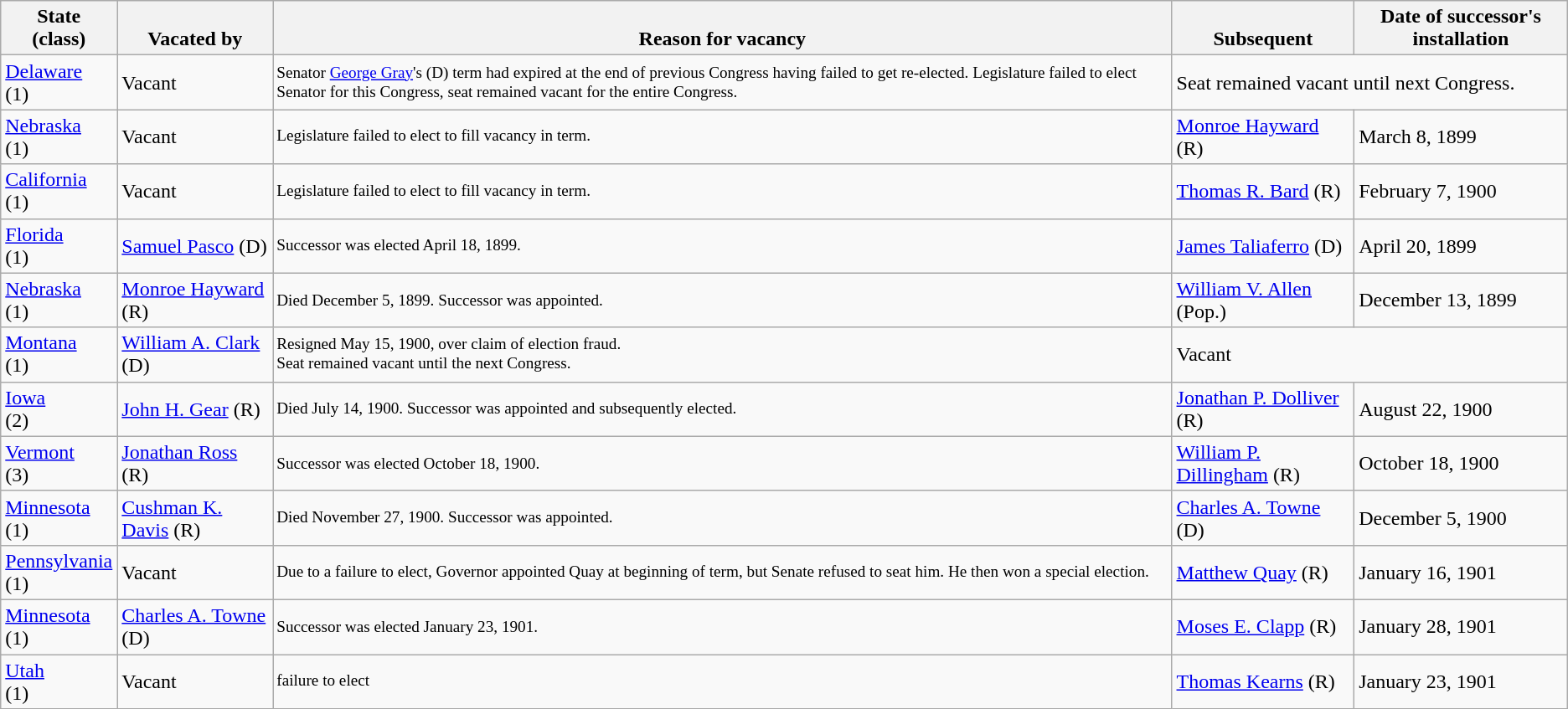<table class="wikitable sortable">
<tr valign=bottom>
<th>State<br>(class)</th>
<th>Vacated by</th>
<th>Reason for vacancy</th>
<th>Subsequent</th>
<th>Date of successor's installation</th>
</tr>
<tr>
<td><a href='#'>Delaware</a><br>(1)</td>
<td>Vacant</td>
<td style="font-size:80%">Senator <a href='#'>George Gray</a>'s (D) term had expired at the end of previous Congress having failed to get re-elected. Legislature failed to elect Senator for this Congress, seat remained vacant for the entire Congress.</td>
<td colspan=2>Seat remained vacant until next Congress.</td>
</tr>
<tr>
<td><a href='#'>Nebraska</a><br>(1)</td>
<td>Vacant</td>
<td style="font-size:80%">Legislature failed to elect to fill vacancy in term.</td>
<td><a href='#'>Monroe Hayward</a> (R)</td>
<td>March 8, 1899</td>
</tr>
<tr>
<td><a href='#'>California</a><br>(1)</td>
<td>Vacant</td>
<td style="font-size:80%">Legislature failed to elect to fill vacancy in term.</td>
<td><a href='#'>Thomas R. Bard</a> (R)</td>
<td>February 7, 1900</td>
</tr>
<tr>
<td><a href='#'>Florida</a><br>(1)</td>
<td><a href='#'>Samuel Pasco</a> (D)</td>
<td style="font-size:80%">Successor was elected April 18, 1899.</td>
<td><a href='#'>James Taliaferro</a> (D)</td>
<td>April 20, 1899</td>
</tr>
<tr>
<td><a href='#'>Nebraska</a><br>(1)</td>
<td><a href='#'>Monroe Hayward</a> (R)</td>
<td style="font-size:80%">Died December 5, 1899. Successor was appointed.</td>
<td><a href='#'>William V. Allen</a> (Pop.)</td>
<td>December 13, 1899</td>
</tr>
<tr>
<td><a href='#'>Montana</a><br>(1)</td>
<td><a href='#'>William A. Clark</a> (D)</td>
<td style="font-size:80%">Resigned May 15, 1900, over claim of election fraud.<br>Seat remained vacant until the next Congress.</td>
<td colspan=2>Vacant</td>
</tr>
<tr>
<td><a href='#'>Iowa</a><br>(2)</td>
<td><a href='#'>John H. Gear</a> (R)</td>
<td style="font-size:80%">Died July 14, 1900. Successor was appointed and subsequently elected.</td>
<td><a href='#'>Jonathan P. Dolliver</a> (R)</td>
<td>August 22, 1900</td>
</tr>
<tr>
<td><a href='#'>Vermont</a><br>(3)</td>
<td><a href='#'>Jonathan Ross</a> (R)</td>
<td style="font-size:80%">Successor was elected October 18, 1900.</td>
<td><a href='#'>William P. Dillingham</a> (R)</td>
<td>October 18, 1900</td>
</tr>
<tr>
<td><a href='#'>Minnesota</a><br>(1)</td>
<td><a href='#'>Cushman K. Davis</a> (R)</td>
<td style="font-size:80%">Died November 27, 1900. Successor was appointed.</td>
<td><a href='#'>Charles A. Towne</a> (D)</td>
<td>December 5, 1900</td>
</tr>
<tr>
<td><a href='#'>Pennsylvania</a><br>(1)</td>
<td>Vacant</td>
<td style="font-size:80%">Due to a failure to elect, Governor appointed Quay at beginning of term, but Senate refused to seat him. He then won a special election.</td>
<td><a href='#'>Matthew Quay</a> (R)</td>
<td>January 16, 1901</td>
</tr>
<tr>
<td><a href='#'>Minnesota</a><br>(1)</td>
<td><a href='#'>Charles A. Towne</a> (D)</td>
<td style="font-size:80%">Successor was elected January 23, 1901.</td>
<td><a href='#'>Moses E. Clapp</a> (R)</td>
<td>January 28, 1901</td>
</tr>
<tr>
<td><a href='#'>Utah</a><br>(1)</td>
<td>Vacant</td>
<td style="font-size:80%">failure to elect</td>
<td><a href='#'>Thomas Kearns</a> (R)</td>
<td>January 23, 1901</td>
</tr>
</table>
